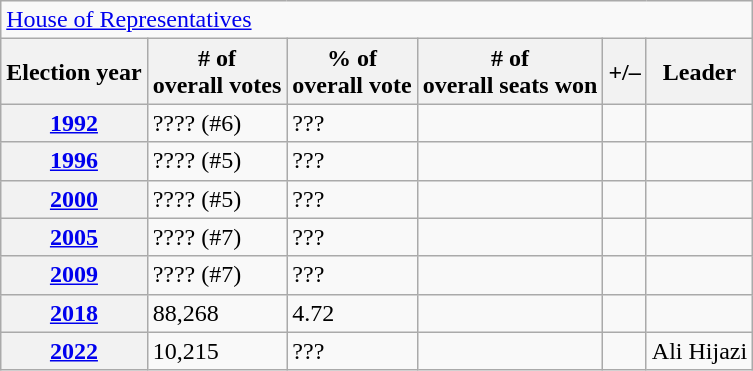<table class=wikitable>
<tr>
<td colspan=7><a href='#'>House of Representatives</a></td>
</tr>
<tr>
<th>Election year</th>
<th># of<br>overall votes</th>
<th>% of<br>overall vote</th>
<th># of<br>overall seats won</th>
<th>+/–</th>
<th>Leader</th>
</tr>
<tr>
<th><a href='#'>1992</a></th>
<td>???? (#6)</td>
<td>???</td>
<td></td>
<td></td>
<td></td>
</tr>
<tr>
<th><a href='#'>1996</a></th>
<td>???? (#5)</td>
<td>???</td>
<td></td>
<td></td>
<td></td>
</tr>
<tr>
<th><a href='#'>2000</a></th>
<td>???? (#5)</td>
<td>???</td>
<td></td>
<td></td>
<td></td>
</tr>
<tr>
<th><a href='#'>2005</a></th>
<td>???? (#7)</td>
<td>???</td>
<td></td>
<td></td>
<td></td>
</tr>
<tr>
<th><a href='#'>2009</a></th>
<td>???? (#7)</td>
<td>???</td>
<td></td>
<td></td>
<td></td>
</tr>
<tr>
<th><a href='#'>2018</a></th>
<td>88,268</td>
<td>4.72</td>
<td></td>
<td></td>
<td></td>
</tr>
<tr>
<th><a href='#'>2022</a></th>
<td>10,215</td>
<td>???</td>
<td></td>
<td></td>
<td>Ali Hijazi</td>
</tr>
</table>
